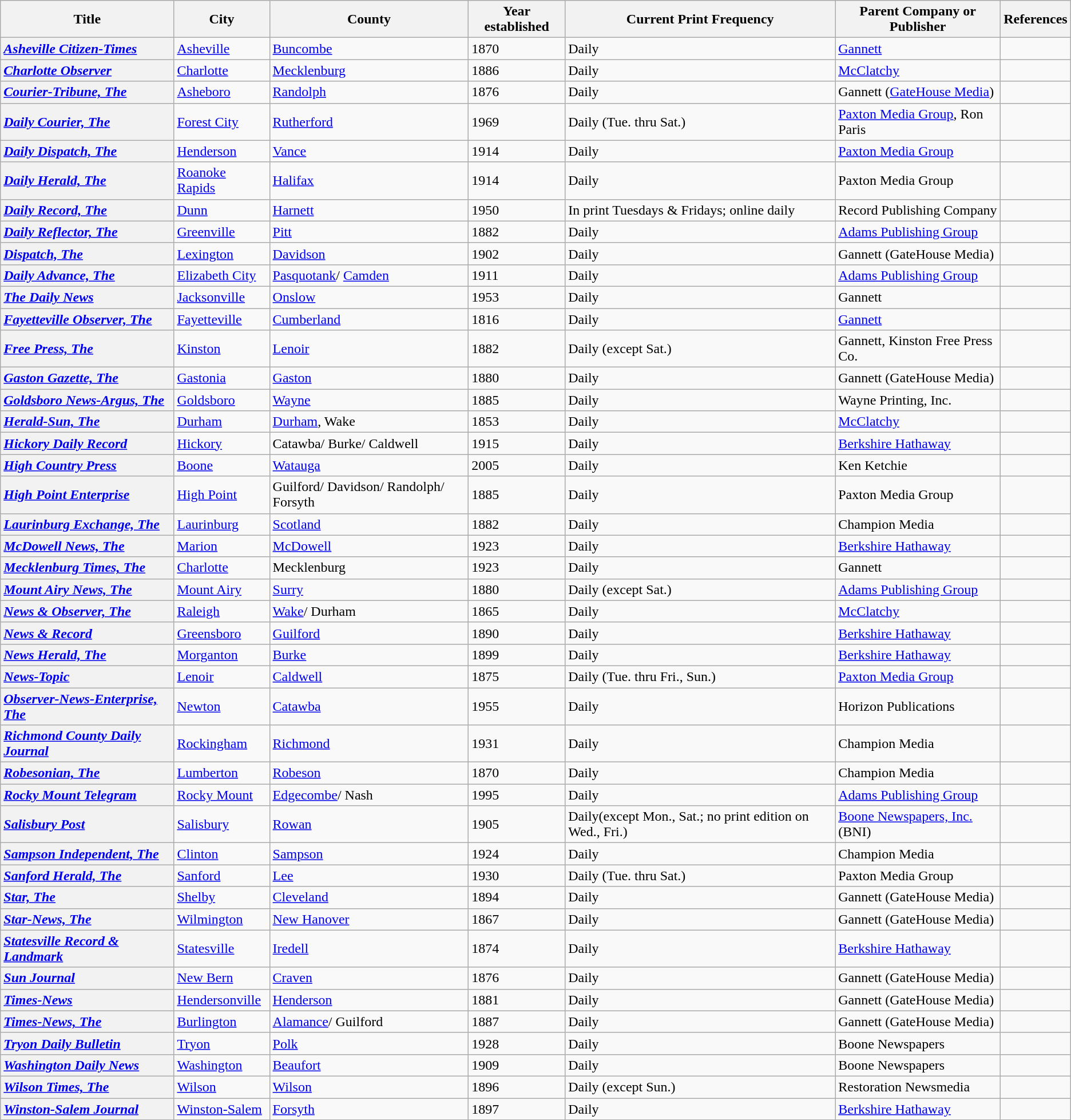<table class="wikitable sortable plainrowheaders" summary="Current daily newspapers in North Carolina">
<tr>
<th>Title</th>
<th>City</th>
<th>County</th>
<th>Year established</th>
<th>Current Print Frequency</th>
<th>Parent Company or Publisher</th>
<th>References</th>
</tr>
<tr>
<th scope="row" style="text-align: left;"><em><a href='#'>Asheville Citizen-Times</a></em></th>
<td><a href='#'>Asheville</a></td>
<td><a href='#'>Buncombe</a></td>
<td>1870</td>
<td>Daily</td>
<td><a href='#'>Gannett</a></td>
<td align=center></td>
</tr>
<tr>
<th scope="row" style="text-align: left;"><em><a href='#'>Charlotte Observer</a></em></th>
<td><a href='#'>Charlotte</a></td>
<td><a href='#'>Mecklenburg</a></td>
<td>1886</td>
<td>Daily</td>
<td><a href='#'>McClatchy</a></td>
<td align=center></td>
</tr>
<tr>
<th scope="row" style="text-align: left;"><em><a href='#'>Courier-Tribune, The</a></em></th>
<td><a href='#'>Asheboro</a></td>
<td><a href='#'>Randolph</a></td>
<td>1876</td>
<td>Daily</td>
<td>Gannett (<a href='#'>GateHouse Media</a>)</td>
<td align=center></td>
</tr>
<tr>
<th scope="row" style="text-align: left;"><em><a href='#'>Daily Courier, The</a></em></th>
<td><a href='#'>Forest City</a></td>
<td><a href='#'>Rutherford</a></td>
<td>1969</td>
<td>Daily (Tue. thru Sat.)</td>
<td><a href='#'>Paxton Media Group</a>, Ron Paris</td>
<td align=center></td>
</tr>
<tr>
<th scope="row" style="text-align: left;"><em><a href='#'>Daily Dispatch, The</a></em></th>
<td><a href='#'>Henderson</a></td>
<td><a href='#'>Vance</a></td>
<td>1914</td>
<td>Daily</td>
<td><a href='#'>Paxton Media Group</a></td>
<td align=center></td>
</tr>
<tr>
<th scope="row" style="text-align: left;"><em><a href='#'>Daily Herald, The</a></em></th>
<td><a href='#'>Roanoke Rapids</a></td>
<td><a href='#'>Halifax</a></td>
<td>1914</td>
<td>Daily</td>
<td>Paxton Media Group</td>
<td align=center></td>
</tr>
<tr>
<th scope="row" style="text-align: left;"><em><a href='#'>Daily Record, The</a></em></th>
<td><a href='#'>Dunn</a></td>
<td><a href='#'>Harnett</a></td>
<td>1950</td>
<td>In print Tuesdays & Fridays; online daily</td>
<td>Record Publishing Company</td>
<td align=center></td>
</tr>
<tr>
<th scope="row" style="text-align: left;"><em><a href='#'>Daily Reflector, The</a></em></th>
<td><a href='#'>Greenville</a></td>
<td><a href='#'>Pitt</a></td>
<td>1882</td>
<td>Daily</td>
<td><a href='#'>Adams Publishing Group</a></td>
<td align=center></td>
</tr>
<tr>
<th scope="row" style="text-align: left;"><em><a href='#'>Dispatch, The</a></em></th>
<td><a href='#'>Lexington</a></td>
<td><a href='#'>Davidson</a></td>
<td>1902</td>
<td>Daily</td>
<td>Gannett (GateHouse Media)</td>
<td align=center></td>
</tr>
<tr>
<th scope="row" style="text-align: left;"><em><a href='#'>Daily Advance, The</a></em></th>
<td><a href='#'>Elizabeth City</a></td>
<td><a href='#'>Pasquotank</a>/ <a href='#'>Camden</a></td>
<td>1911</td>
<td>Daily</td>
<td><a href='#'>Adams Publishing Group</a></td>
<td align=center></td>
</tr>
<tr>
<th scope="row" style="text-align: left;"><em><a href='#'>The Daily News</a></em></th>
<td><a href='#'>Jacksonville</a></td>
<td><a href='#'>Onslow</a></td>
<td>1953</td>
<td>Daily</td>
<td>Gannett</td>
<td align=center></td>
</tr>
<tr>
<th scope="row" style="text-align: left;"><em><a href='#'>Fayetteville Observer, The</a></em></th>
<td><a href='#'>Fayetteville</a></td>
<td><a href='#'>Cumberland</a></td>
<td>1816</td>
<td>Daily</td>
<td><a href='#'>Gannett</a></td>
<td align=center></td>
</tr>
<tr>
<th scope="row" style="text-align: left;"><em><a href='#'>Free Press, The</a></em></th>
<td><a href='#'>Kinston</a></td>
<td><a href='#'>Lenoir</a></td>
<td>1882</td>
<td>Daily (except Sat.)</td>
<td>Gannett, Kinston Free Press Co.</td>
<td align=center></td>
</tr>
<tr>
<th scope="row" style="text-align: left;"><em><a href='#'>Gaston Gazette, The</a></em></th>
<td><a href='#'>Gastonia</a></td>
<td><a href='#'>Gaston</a></td>
<td>1880</td>
<td>Daily</td>
<td>Gannett (GateHouse Media)</td>
<td align=center></td>
</tr>
<tr>
<th scope="row" style="text-align: left;"><em><a href='#'>Goldsboro News-Argus, The</a></em></th>
<td><a href='#'>Goldsboro</a></td>
<td><a href='#'>Wayne</a></td>
<td>1885</td>
<td>Daily</td>
<td>Wayne Printing, Inc.</td>
<td align=center></td>
</tr>
<tr>
<th scope="row" style="text-align: left;"><em><a href='#'>Herald-Sun, The</a></em></th>
<td><a href='#'>Durham</a></td>
<td><a href='#'>Durham</a>, Wake</td>
<td>1853</td>
<td>Daily</td>
<td><a href='#'>McClatchy</a></td>
<td align=center></td>
</tr>
<tr>
<th scope="row" style="text-align: left;"><em><a href='#'>Hickory Daily Record</a></em></th>
<td><a href='#'>Hickory</a></td>
<td>Catawba/ Burke/ Caldwell</td>
<td>1915</td>
<td>Daily</td>
<td><a href='#'>Berkshire Hathaway</a></td>
<td align=center></td>
</tr>
<tr>
<th scope="row" style="text-align: left;"><em><a href='#'>High Country Press</a></em></th>
<td><a href='#'>Boone</a></td>
<td><a href='#'>Watauga</a></td>
<td>2005</td>
<td>Daily</td>
<td>Ken Ketchie</td>
<td align=center></td>
</tr>
<tr>
<th scope="row" style="text-align: left;"><em><a href='#'>High Point Enterprise</a></em></th>
<td><a href='#'>High Point</a></td>
<td>Guilford/ Davidson/ Randolph/ Forsyth</td>
<td>1885</td>
<td>Daily</td>
<td>Paxton Media Group</td>
<td align=center></td>
</tr>
<tr>
<th scope="row" style="text-align: left;"><em><a href='#'>Laurinburg Exchange, The</a></em></th>
<td><a href='#'>Laurinburg</a></td>
<td><a href='#'>Scotland</a></td>
<td>1882</td>
<td>Daily</td>
<td>Champion Media</td>
<td align=center></td>
</tr>
<tr>
<th scope="row" style="text-align: left;"><em><a href='#'>McDowell News, The</a></em></th>
<td><a href='#'>Marion</a></td>
<td><a href='#'>McDowell</a></td>
<td>1923</td>
<td>Daily</td>
<td><a href='#'>Berkshire Hathaway</a></td>
<td align=center></td>
</tr>
<tr>
<th scope="row" style="text-align: left;"><em><a href='#'>Mecklenburg Times, The</a></em></th>
<td><a href='#'>Charlotte</a></td>
<td>Mecklenburg</td>
<td>1923</td>
<td>Daily</td>
<td>Gannett</td>
<td align=center></td>
</tr>
<tr>
<th scope="row" style="text-align: left;"><em><a href='#'>Mount Airy News, The</a></em></th>
<td><a href='#'>Mount Airy</a></td>
<td><a href='#'>Surry</a></td>
<td>1880</td>
<td>Daily (except Sat.)</td>
<td><a href='#'>Adams Publishing Group</a></td>
<td align=center></td>
</tr>
<tr>
<th scope="row" style="text-align: left;"><em><a href='#'>News & Observer, The</a></em></th>
<td><a href='#'>Raleigh</a></td>
<td><a href='#'>Wake</a>/ Durham</td>
<td>1865</td>
<td>Daily</td>
<td><a href='#'>McClatchy</a></td>
<td align=center></td>
</tr>
<tr>
<th scope="row" style="text-align: left;"><em><a href='#'>News & Record</a></em></th>
<td><a href='#'>Greensboro</a></td>
<td><a href='#'>Guilford</a></td>
<td>1890</td>
<td>Daily</td>
<td><a href='#'>Berkshire Hathaway</a></td>
<td align=center></td>
</tr>
<tr>
<th scope="row" style="text-align: left;"><em><a href='#'>News Herald, The</a></em></th>
<td><a href='#'>Morganton</a></td>
<td><a href='#'>Burke</a></td>
<td>1899</td>
<td>Daily</td>
<td><a href='#'>Berkshire Hathaway</a></td>
<td align=center></td>
</tr>
<tr>
<th scope="row" style="text-align: left;"><em><a href='#'>News-Topic</a></em></th>
<td><a href='#'>Lenoir</a></td>
<td><a href='#'>Caldwell</a></td>
<td>1875</td>
<td>Daily (Tue. thru Fri., Sun.)</td>
<td><a href='#'>Paxton Media Group</a></td>
<td align=center></td>
</tr>
<tr>
<th scope="row" style="text-align: left;"><em><a href='#'>Observer-News-Enterprise, The</a></em></th>
<td><a href='#'>Newton</a></td>
<td><a href='#'>Catawba</a></td>
<td>1955</td>
<td>Daily</td>
<td>Horizon Publications</td>
<td align=center></td>
</tr>
<tr>
<th scope="row" style="text-align: left;"><em><a href='#'>Richmond County Daily Journal</a></em></th>
<td><a href='#'>Rockingham</a></td>
<td><a href='#'>Richmond</a></td>
<td>1931</td>
<td>Daily</td>
<td>Champion Media</td>
<td align=center></td>
</tr>
<tr>
<th scope="row" style="text-align: left;"><em><a href='#'>Robesonian, The</a></em></th>
<td><a href='#'>Lumberton</a></td>
<td><a href='#'>Robeson</a></td>
<td>1870</td>
<td>Daily</td>
<td>Champion Media</td>
<td align=center></td>
</tr>
<tr>
<th scope="row" style="text-align: left;"><em><a href='#'>Rocky Mount Telegram</a></em></th>
<td><a href='#'>Rocky Mount</a></td>
<td><a href='#'>Edgecombe</a>/ Nash</td>
<td>1995</td>
<td>Daily</td>
<td><a href='#'>Adams Publishing Group</a></td>
<td align=center></td>
</tr>
<tr>
<th scope="row" style="text-align: left;"><em><a href='#'>Salisbury Post</a></em></th>
<td><a href='#'>Salisbury</a></td>
<td><a href='#'>Rowan</a></td>
<td>1905</td>
<td>Daily(except Mon., Sat.; no print edition on Wed., Fri.)</td>
<td><a href='#'>Boone Newspapers, Inc.</a> (BNI)</td>
<td align=center></td>
</tr>
<tr>
<th scope="row" style="text-align: left;"><em><a href='#'>Sampson Independent, The</a></em></th>
<td><a href='#'>Clinton</a></td>
<td><a href='#'>Sampson</a></td>
<td>1924</td>
<td>Daily</td>
<td>Champion Media</td>
<td align=center></td>
</tr>
<tr>
<th scope="row" style="text-align: left;"><em><a href='#'>Sanford Herald, The</a></em></th>
<td><a href='#'>Sanford</a></td>
<td><a href='#'>Lee</a></td>
<td>1930</td>
<td>Daily (Tue. thru Sat.)</td>
<td>Paxton Media Group</td>
<td align=center></td>
</tr>
<tr>
<th scope="row" style="text-align: left;"><em><a href='#'>Star, The</a></em></th>
<td><a href='#'>Shelby</a></td>
<td><a href='#'>Cleveland</a></td>
<td>1894</td>
<td>Daily</td>
<td>Gannett (GateHouse Media)</td>
<td align=center></td>
</tr>
<tr>
<th scope="row" style="text-align: left;"><em><a href='#'>Star-News, The</a></em></th>
<td><a href='#'>Wilmington</a></td>
<td><a href='#'>New Hanover</a></td>
<td>1867</td>
<td>Daily</td>
<td>Gannett (GateHouse Media)</td>
<td align=center></td>
</tr>
<tr>
<th scope="row" style="text-align: left;"><em><a href='#'>Statesville Record & Landmark</a></em></th>
<td><a href='#'>Statesville</a></td>
<td><a href='#'>Iredell</a></td>
<td>1874 </td>
<td>Daily </td>
<td><a href='#'>Berkshire Hathaway</a></td>
<td align=center></td>
</tr>
<tr>
<th scope="row" style="text-align: left;"><em><a href='#'>Sun Journal</a></em></th>
<td><a href='#'>New Bern</a></td>
<td><a href='#'>Craven</a></td>
<td>1876</td>
<td>Daily</td>
<td>Gannett (GateHouse Media)</td>
<td align=center></td>
</tr>
<tr>
<th scope="row" style="text-align: left;"><em><a href='#'>Times-News</a></em></th>
<td><a href='#'>Hendersonville</a></td>
<td><a href='#'>Henderson</a></td>
<td>1881</td>
<td>Daily</td>
<td>Gannett (GateHouse Media)</td>
<td align=center></td>
</tr>
<tr>
<th scope="row" style="text-align: left;"><em><a href='#'>Times-News, The</a></em></th>
<td><a href='#'>Burlington</a></td>
<td><a href='#'>Alamance</a>/ Guilford</td>
<td>1887</td>
<td>Daily</td>
<td>Gannett (GateHouse Media)</td>
<td align=center></td>
</tr>
<tr>
<th scope="row" style="text-align: left;"><em><a href='#'>Tryon Daily Bulletin</a></em></th>
<td><a href='#'>Tryon</a></td>
<td><a href='#'>Polk</a></td>
<td>1928</td>
<td>Daily</td>
<td>Boone Newspapers</td>
<td align=center></td>
</tr>
<tr>
<th scope="row" style="text-align: left;"><em><a href='#'>Washington Daily News</a></em></th>
<td><a href='#'>Washington</a></td>
<td><a href='#'>Beaufort</a></td>
<td>1909</td>
<td>Daily</td>
<td>Boone Newspapers</td>
<td align=center></td>
</tr>
<tr>
<th scope="row" style="text-align: left;"><em><a href='#'>Wilson Times, The</a></em></th>
<td><a href='#'>Wilson</a></td>
<td><a href='#'>Wilson</a></td>
<td>1896</td>
<td>Daily (except Sun.)</td>
<td>Restoration Newsmedia</td>
<td align=center></td>
</tr>
<tr>
<th scope="row" style="text-align: left;"><em><a href='#'>Winston-Salem Journal</a></em></th>
<td><a href='#'>Winston-Salem</a></td>
<td><a href='#'>Forsyth</a></td>
<td>1897</td>
<td>Daily</td>
<td><a href='#'>Berkshire Hathaway</a></td>
<td align=center></td>
</tr>
</table>
